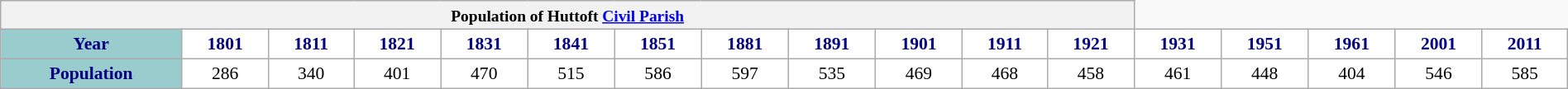<table class="wikitable" style="font-size:90%; width:100%; border:0; text-align:center; line-height:120%;">
<tr>
<th colspan="12" style="text-align:center;font-size:90%;">Population of Huttoft <a href='#'>Civil Parish</a></th>
</tr>
<tr>
<th style="background:#9cc; color:navy; height:17px;">Year</th>
<th style="background:#fff; color:navy;">1801</th>
<th style="background:#fff; color:navy;">1811</th>
<th style="background:#fff; color:navy;">1821</th>
<th style="background:#fff; color:navy;">1831</th>
<th style="background:#fff; color:navy;">1841</th>
<th style="background:#fff; color:navy;">1851</th>
<th style="background:#fff; color:navy;">1881</th>
<th style="background:#fff; color:navy;">1891</th>
<th style="background:#fff; color:navy;">1901</th>
<th style="background:#fff; color:navy;">1911</th>
<th style="background:#fff; color:navy;">1921</th>
<th style="background:#fff; color:navy;">1931</th>
<th style="background:#fff; color:navy;">1951</th>
<th style="background:#fff; color:navy;">1961</th>
<th style="background:#fff; color:navy;">2001</th>
<th style="background:#fff; color:navy;">2011</th>
</tr>
<tr style="text-align:center;">
<th style="background:#9cc; color:navy; height:17px;">Population</th>
<td style="background:#fff; color:black;">286</td>
<td style="background:#fff; color:black;">340</td>
<td style="background:#fff; color:black;">401</td>
<td style="background:#fff; color:black;">470</td>
<td style="background:#fff; color:black;">515</td>
<td style="background:#fff; color:black;">586</td>
<td style="background:#fff; color:black;">597</td>
<td style="background:#fff; color:black;">535</td>
<td style="background:#fff; color:black;">469</td>
<td style="background:#fff; color:black;">468</td>
<td style="background:#fff; color:black;">458</td>
<td style="background:#fff; color:black;">461</td>
<td style="background:#fff; color:black;">448</td>
<td style="background:#fff; color:black;">404</td>
<td style="background:#fff; color:black;">546</td>
<td style="background:#fff; color:black:">585</td>
</tr>
</table>
